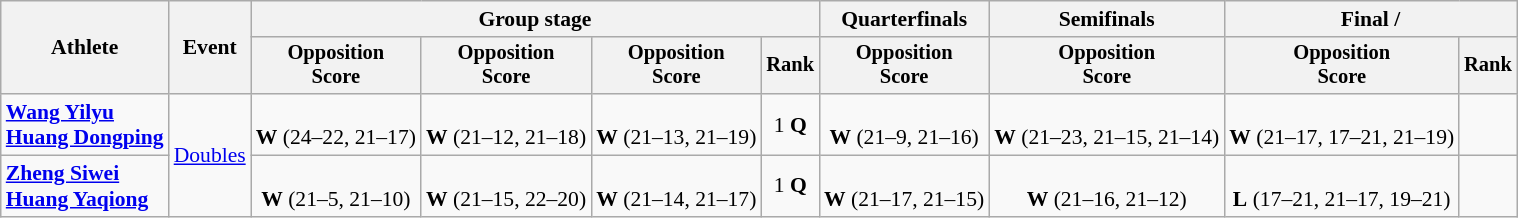<table class="wikitable" style="font-size:90%">
<tr>
<th rowspan=2>Athlete</th>
<th rowspan=2>Event</th>
<th colspan=4>Group stage</th>
<th>Quarterfinals</th>
<th>Semifinals</th>
<th colspan=2>Final / </th>
</tr>
<tr style="font-size:95%">
<th>Opposition<br>Score</th>
<th>Opposition<br>Score</th>
<th>Opposition<br>Score</th>
<th>Rank</th>
<th>Opposition<br>Score</th>
<th>Opposition<br>Score</th>
<th>Opposition<br>Score</th>
<th>Rank</th>
</tr>
<tr align="center">
<td align="left"><strong><a href='#'>Wang Yilyu</a><br><a href='#'>Huang Dongping</a></strong></td>
<td rowspan="2" align="left"><a href='#'>Doubles</a></td>
<td><br><strong>W</strong> (24–22, 21–17)</td>
<td><br><strong>W</strong> (21–12, 21–18)</td>
<td><br><strong>W</strong> (21–13, 21–19)</td>
<td>1 <strong>Q</strong></td>
<td><br><strong>W</strong> (21–9, 21–16)</td>
<td><br><strong>W</strong> (21–23, 21–15, 21–14)</td>
<td><br><strong>W</strong> (21–17, 17–21, 21–19)</td>
<td></td>
</tr>
<tr align="center">
<td align="left"><strong><a href='#'>Zheng Siwei</a><br><a href='#'>Huang Yaqiong</a></strong></td>
<td><br><strong>W</strong> (21–5, 21–10)</td>
<td><br><strong>W</strong> (21–15, 22–20)</td>
<td><br><strong>W</strong> (21–14, 21–17)</td>
<td>1 <strong>Q</strong></td>
<td><br><strong>W</strong> (21–17, 21–15)</td>
<td><br><strong>W</strong> (21–16, 21–12)</td>
<td><br><strong>L</strong> (17–21, 21–17, 19–21)</td>
<td></td>
</tr>
</table>
